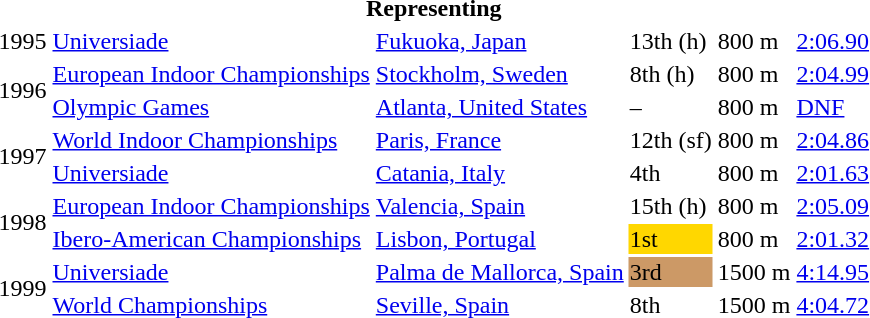<table>
<tr>
<th colspan="6">Representing </th>
</tr>
<tr>
<td>1995</td>
<td><a href='#'>Universiade</a></td>
<td><a href='#'>Fukuoka, Japan</a></td>
<td>13th (h)</td>
<td>800 m</td>
<td><a href='#'>2:06.90</a></td>
</tr>
<tr>
<td rowspan=2>1996</td>
<td><a href='#'>European Indoor Championships</a></td>
<td><a href='#'>Stockholm, Sweden</a></td>
<td>8th (h)</td>
<td>800 m</td>
<td><a href='#'>2:04.99</a></td>
</tr>
<tr>
<td><a href='#'>Olympic Games</a></td>
<td><a href='#'>Atlanta, United States</a></td>
<td>–</td>
<td>800 m</td>
<td><a href='#'>DNF</a></td>
</tr>
<tr>
<td rowspan=2>1997</td>
<td><a href='#'>World Indoor Championships</a></td>
<td><a href='#'>Paris, France</a></td>
<td>12th (sf)</td>
<td>800 m</td>
<td><a href='#'>2:04.86</a></td>
</tr>
<tr>
<td><a href='#'>Universiade</a></td>
<td><a href='#'>Catania, Italy</a></td>
<td>4th</td>
<td>800 m</td>
<td><a href='#'>2:01.63</a></td>
</tr>
<tr>
<td rowspan=2>1998</td>
<td><a href='#'>European Indoor Championships</a></td>
<td><a href='#'>Valencia, Spain</a></td>
<td>15th (h)</td>
<td>800 m</td>
<td><a href='#'>2:05.09</a></td>
</tr>
<tr>
<td><a href='#'>Ibero-American Championships</a></td>
<td><a href='#'>Lisbon, Portugal</a></td>
<td bgcolor=gold>1st</td>
<td>800 m</td>
<td><a href='#'>2:01.32</a></td>
</tr>
<tr>
<td rowspan=2>1999</td>
<td><a href='#'>Universiade</a></td>
<td><a href='#'>Palma de Mallorca, Spain</a></td>
<td bgcolor=cc9966>3rd</td>
<td>1500 m</td>
<td><a href='#'>4:14.95</a></td>
</tr>
<tr>
<td><a href='#'>World Championships</a></td>
<td><a href='#'>Seville, Spain</a></td>
<td>8th</td>
<td>1500 m</td>
<td><a href='#'>4:04.72</a></td>
</tr>
</table>
